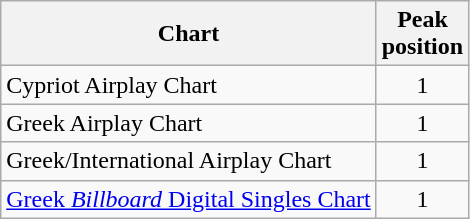<table class="wikitable">
<tr>
<th>Chart</th>
<th>Peak <br>position</th>
</tr>
<tr>
<td>Cypriot Airplay Chart</td>
<td align="center">1</td>
</tr>
<tr>
<td>Greek Airplay Chart</td>
<td align="center">1</td>
</tr>
<tr>
<td>Greek/International Airplay Chart</td>
<td align="center">1</td>
</tr>
<tr>
<td><a href='#'>Greek <em>Billboard</em> Digital Singles Chart</a></td>
<td align="center">1</td>
</tr>
</table>
